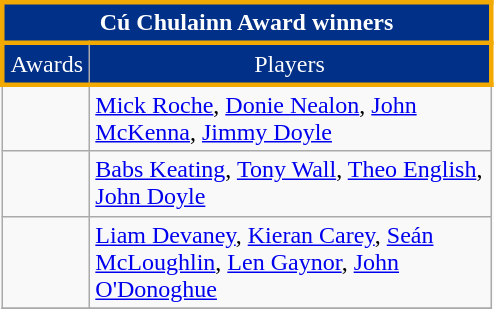<table class="wikitable" width="26%">
<tr style="text-align:center;background:#003087; color:white; border:3px solid #F2A901">
<td colspan="2"><strong>Cú Chulainn Award winners</strong></td>
</tr>
<tr style="text-align:center;background:#003087; color:white; border:3px solid #F2A901">
<td width="50px">Awards</td>
<td>Players</td>
</tr>
<tr>
<td></td>
<td><a href='#'>Mick Roche</a>, <a href='#'>Donie Nealon</a>, <a href='#'>John McKenna</a>, <a href='#'>Jimmy Doyle</a></td>
</tr>
<tr>
<td></td>
<td><a href='#'>Babs Keating</a>, <a href='#'>Tony Wall</a>, <a href='#'>Theo English</a>, <a href='#'>John Doyle</a></td>
</tr>
<tr>
<td></td>
<td><a href='#'>Liam Devaney</a>, <a href='#'>Kieran Carey</a>, <a href='#'>Seán McLoughlin</a>, <a href='#'>Len Gaynor</a>, <a href='#'>John O'Donoghue</a></td>
</tr>
<tr>
</tr>
</table>
